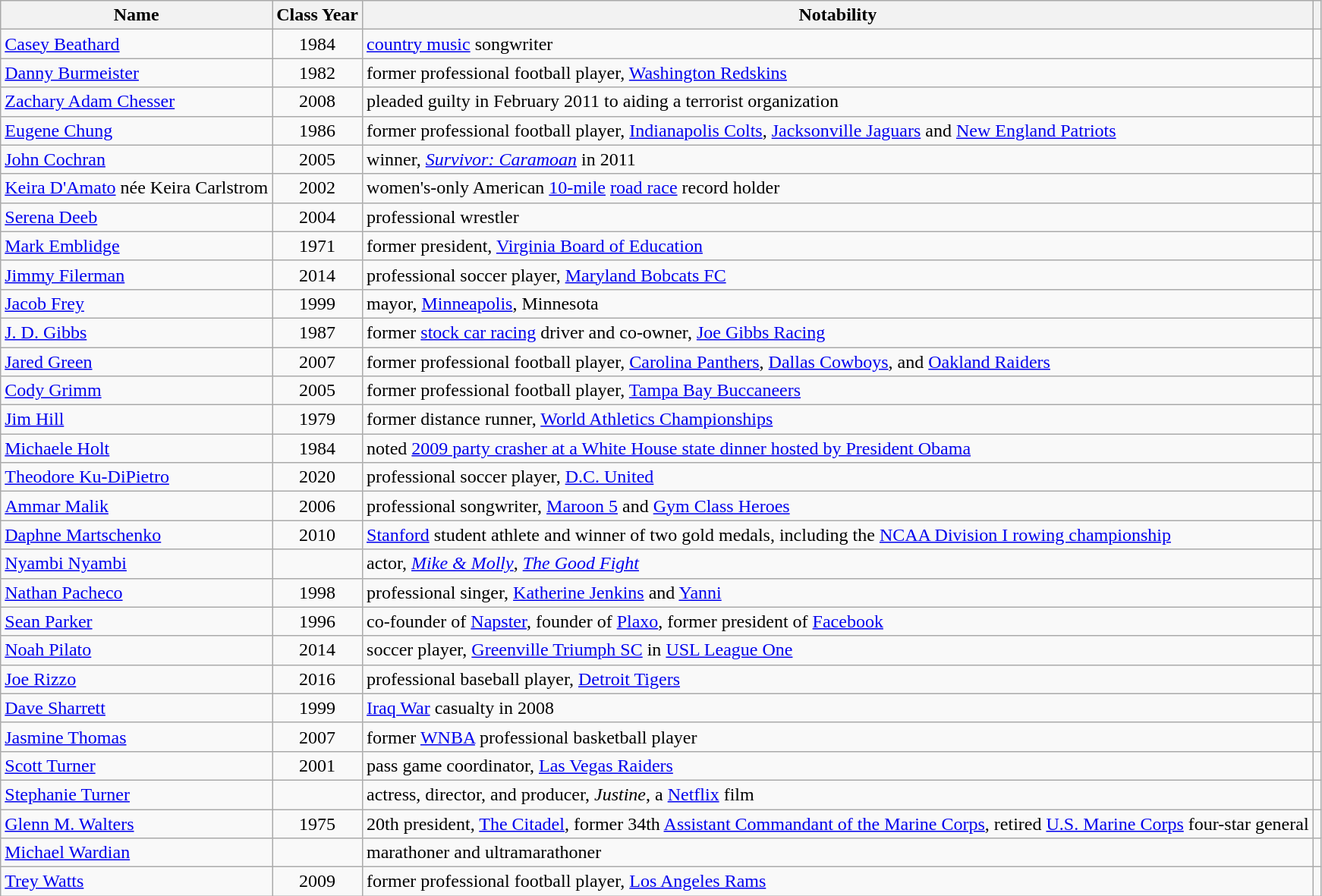<table class="wikitable sortable">
<tr>
<th scope="col">Name</th>
<th scope="col">Class Year</th>
<th scope="col" class="unsortable">Notability</th>
<th scope="col" class="unsortable"></th>
</tr>
<tr>
<td data-sort-value="Beathard, Casey"><a href='#'>Casey Beathard</a></td>
<td style="text-align:center;">1984</td>
<td><a href='#'>country music</a> songwriter</td>
<td style="text-align:center;"></td>
</tr>
<tr>
<td data-sort-value="Burmeister, Danny"><a href='#'>Danny Burmeister</a></td>
<td style="text-align:center;">1982</td>
<td>former professional football player, <a href='#'>Washington Redskins</a></td>
<td style="text-align:center;"></td>
</tr>
<tr>
<td data-sort-value="Chesser, Zachary Adam"><a href='#'>Zachary Adam Chesser</a></td>
<td style="text-align:center;">2008</td>
<td>pleaded guilty in February 2011 to aiding a terrorist organization</td>
<td style="text-align:center;"></td>
</tr>
<tr>
<td data-sort-value="Chung, Eugene"><a href='#'>Eugene Chung</a></td>
<td style="text-align:center;">1986</td>
<td>former professional football player, <a href='#'>Indianapolis Colts</a>, <a href='#'>Jacksonville Jaguars</a> and <a href='#'>New England Patriots</a></td>
<td style="text-align:center;"></td>
</tr>
<tr>
<td data-sort-value="Cochran, John"><a href='#'>John Cochran</a></td>
<td style="text-align:center;">2005</td>
<td>winner, <em><a href='#'>Survivor: Caramoan</a></em> in 2011</td>
<td style="text-align:center;"></td>
</tr>
<tr>
<td data-sort-value="D'Amato, Keira"><a href='#'>Keira D'Amato</a> née Keira Carlstrom</td>
<td style="text-align:center;">2002</td>
<td>women's-only American <a href='#'>10-mile</a> <a href='#'>road race</a> record holder</td>
<td style="text-align:center;"></td>
</tr>
<tr>
<td data-sort-value="Deeb, Serena"><a href='#'>Serena Deeb</a></td>
<td style="text-align:center;">2004</td>
<td>professional wrestler</td>
<td style="text-align:center;"></td>
</tr>
<tr>
<td data-sort-value="Emblidge, Mark"><a href='#'>Mark Emblidge</a></td>
<td style="text-align:center;">1971</td>
<td>former president, <a href='#'>Virginia Board of Education</a></td>
<td style="text-align:center;"></td>
</tr>
<tr>
<td data-sort-value="Filerman, Jimmy"><a href='#'>Jimmy Filerman</a></td>
<td style="text-align:center;">2014</td>
<td>professional soccer player, <a href='#'>Maryland Bobcats FC</a></td>
<td style="text-align:center;"></td>
</tr>
<tr>
<td data-sort-value="Frey, Jacob"><a href='#'>Jacob Frey</a></td>
<td style="text-align:center;">1999</td>
<td>mayor, <a href='#'>Minneapolis</a>, Minnesota</td>
<td style="text-align:center;"></td>
</tr>
<tr>
<td data-sort-value="Gibbs, J. D."><a href='#'>J. D. Gibbs</a></td>
<td style="text-align:center;">1987</td>
<td>former <a href='#'>stock car racing</a> driver and co-owner, <a href='#'>Joe Gibbs Racing</a></td>
<td style="text-align:center;"></td>
</tr>
<tr>
<td data-sort-value="Green, Jared"><a href='#'>Jared Green</a></td>
<td style="text-align:center;">2007</td>
<td>former professional football player, <a href='#'>Carolina Panthers</a>, <a href='#'>Dallas Cowboys</a>, and <a href='#'>Oakland Raiders</a></td>
<td style="text-align:center;"></td>
</tr>
<tr>
<td data-sort-value="Grimm, Cody"><a href='#'>Cody Grimm</a></td>
<td style="text-align:center;">2005</td>
<td>former professional football player, <a href='#'>Tampa Bay Buccaneers</a></td>
<td style="text-align:center;"></td>
</tr>
<tr>
<td data-sort-value="Hill, Jim"><a href='#'>Jim Hill</a></td>
<td style="text-align:center;">1979</td>
<td>former distance runner, <a href='#'>World Athletics Championships</a></td>
<td style="text-align:center;"></td>
</tr>
<tr>
<td data-sort-value="Holt, Michaele"><a href='#'>Michaele Holt</a></td>
<td style="text-align:center;">1984</td>
<td>noted <a href='#'>2009 party crasher at a White House state dinner hosted by President Obama</a></td>
<td style="text-align:center;"></td>
</tr>
<tr>
<td data-sort-value="Ku-DiPietro, Theodore"><a href='#'>Theodore Ku-DiPietro</a></td>
<td style="text-align:center;">2020</td>
<td>professional soccer player, <a href='#'>D.C. United</a></td>
<td style="text-align:center;"></td>
</tr>
<tr>
<td data-sort-value="Malik, Ammar"><a href='#'>Ammar Malik</a></td>
<td style="text-align:center;">2006</td>
<td>professional songwriter, <a href='#'>Maroon 5</a> and <a href='#'>Gym Class Heroes</a></td>
<td style="text-align:center;"></td>
</tr>
<tr>
<td data-sort-value="Martschenko, Daphne"><a href='#'>Daphne Martschenko</a></td>
<td style="text-align:center;">2010</td>
<td><a href='#'>Stanford</a> student athlete and winner of two gold medals, including the <a href='#'>NCAA Division I rowing championship</a></td>
<td style="text-align:center;"></td>
</tr>
<tr>
<td data-sort-value="Nyambi, Nyambi"><a href='#'>Nyambi Nyambi</a></td>
<td style="text-align:center;"></td>
<td>actor, <em><a href='#'>Mike & Molly</a></em>, <em><a href='#'>The Good Fight</a></em></td>
<td style="text-align:center;"></td>
</tr>
<tr>
<td data-sort-value="Pacheco, Nathan"><a href='#'>Nathan Pacheco</a></td>
<td style="text-align:center;">1998</td>
<td>professional singer, <a href='#'>Katherine Jenkins</a> and <a href='#'>Yanni</a></td>
<td style="text-align:center;"></td>
</tr>
<tr>
<td data-sort-value="Parker, Sean"><a href='#'>Sean Parker</a></td>
<td style="text-align:center;">1996</td>
<td>co-founder of <a href='#'>Napster</a>, founder of <a href='#'>Plaxo</a>, former president of <a href='#'>Facebook</a></td>
<td style="text-align:center;"></td>
</tr>
<tr>
<td data-sort-value="Pilato, Noah"><a href='#'>Noah Pilato</a></td>
<td style="text-align:center;">2014</td>
<td>soccer player, <a href='#'>Greenville Triumph SC</a> in <a href='#'>USL League One</a></td>
<td style="text-align:center;"></td>
</tr>
<tr>
<td data-sort-value="Rizzo, Joe"><a href='#'>Joe Rizzo</a></td>
<td style="text-align:center;">2016</td>
<td>professional baseball player, <a href='#'>Detroit Tigers</a></td>
<td style="text-align:center;"></td>
</tr>
<tr>
<td data-sort-value="Sharrett, Dave"><a href='#'>Dave Sharrett</a></td>
<td style="text-align:center;">1999</td>
<td><a href='#'>Iraq War</a> casualty in 2008</td>
<td style="text-align:center;"></td>
</tr>
<tr>
<td data-sort-value="Thomas, Jasmine"><a href='#'>Jasmine Thomas</a></td>
<td style="text-align:center;">2007</td>
<td>former <a href='#'>WNBA</a> professional basketball player</td>
<td style="text-align:center;"></td>
</tr>
<tr>
<td data-sort-value="Turner, Scott"><a href='#'>Scott Turner</a></td>
<td style="text-align:center;">2001</td>
<td>pass game coordinator, <a href='#'>Las Vegas Raiders</a></td>
<td style="text-align:center;"></td>
</tr>
<tr>
<td data-sort-value="Turner, Stephanie "><a href='#'>Stephanie Turner</a></td>
<td style="text-align:center;"></td>
<td>actress, director, and producer, <em>Justine</em>, a <a href='#'>Netflix</a> film</td>
<td style="text-align:center;"></td>
</tr>
<tr>
<td data-sort-value="Walters, Glenn M."><a href='#'>Glenn M. Walters</a></td>
<td style="text-align:center;">1975</td>
<td>20th president, <a href='#'>The Citadel</a>, former 34th <a href='#'>Assistant Commandant of the Marine Corps</a>, retired <a href='#'>U.S. Marine Corps</a> four-star general</td>
<td style="text-align:center;"></td>
</tr>
<tr>
<td data-sort-value="Wardian, Michael"><a href='#'>Michael Wardian</a></td>
<td style="text-align:center;"></td>
<td>marathoner and ultramarathoner</td>
<td style="text-align:center;"></td>
</tr>
<tr>
<td data-sort-value="Watts, Trey"><a href='#'>Trey Watts</a></td>
<td style="text-align:center;">2009</td>
<td>former professional football player, <a href='#'>Los Angeles Rams</a></td>
<td style="text-align:center;"></td>
</tr>
</table>
